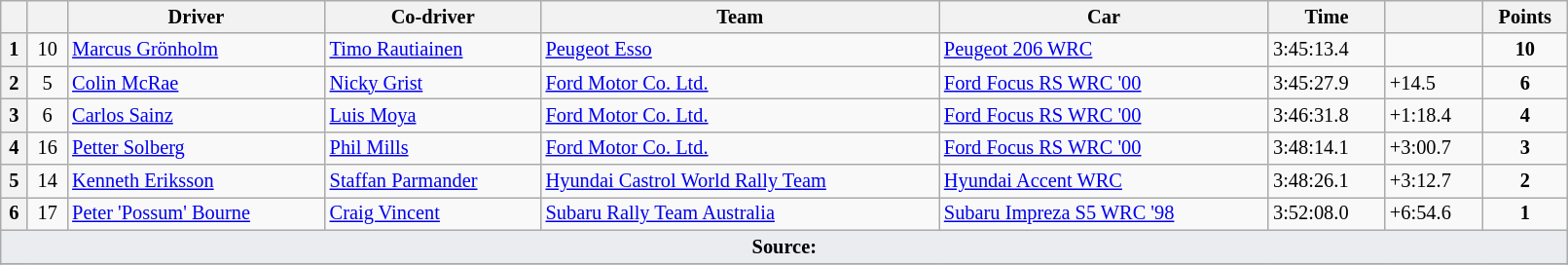<table class="wikitable" width=85% style="font-size: 85%;">
<tr>
<th></th>
<th></th>
<th>Driver</th>
<th>Co-driver</th>
<th>Team</th>
<th>Car</th>
<th>Time</th>
<th></th>
<th>Points</th>
</tr>
<tr>
<th>1</th>
<td align="center">10</td>
<td> <a href='#'>Marcus Grönholm</a></td>
<td> <a href='#'>Timo Rautiainen</a></td>
<td> <a href='#'>Peugeot Esso</a></td>
<td><a href='#'>Peugeot 206 WRC</a></td>
<td>3:45:13.4</td>
<td></td>
<td align="center"><strong>10</strong></td>
</tr>
<tr>
<th>2</th>
<td align="center">5</td>
<td> <a href='#'>Colin McRae</a></td>
<td> <a href='#'>Nicky Grist</a></td>
<td> <a href='#'>Ford Motor Co. Ltd.</a></td>
<td><a href='#'>Ford Focus RS WRC '00</a></td>
<td>3:45:27.9</td>
<td>+14.5</td>
<td align="center"><strong>6</strong></td>
</tr>
<tr>
<th>3</th>
<td align="center">6</td>
<td> <a href='#'>Carlos Sainz</a></td>
<td> <a href='#'>Luis Moya</a></td>
<td> <a href='#'>Ford Motor Co. Ltd.</a></td>
<td><a href='#'>Ford Focus RS WRC '00</a></td>
<td>3:46:31.8</td>
<td>+1:18.4</td>
<td align="center"><strong>4</strong></td>
</tr>
<tr>
<th>4</th>
<td align="center">16</td>
<td> <a href='#'>Petter Solberg</a></td>
<td> <a href='#'>Phil Mills</a></td>
<td> <a href='#'>Ford Motor Co. Ltd.</a></td>
<td><a href='#'>Ford Focus RS WRC '00</a></td>
<td>3:48:14.1</td>
<td>+3:00.7</td>
<td align="center"><strong>3</strong></td>
</tr>
<tr>
<th>5</th>
<td align="center">14</td>
<td> <a href='#'>Kenneth Eriksson</a></td>
<td> <a href='#'>Staffan Parmander</a></td>
<td> <a href='#'>Hyundai Castrol World Rally Team</a></td>
<td><a href='#'>Hyundai Accent WRC</a></td>
<td>3:48:26.1</td>
<td>+3:12.7</td>
<td align="center"><strong>2</strong></td>
</tr>
<tr>
<th>6</th>
<td align="center">17</td>
<td> <a href='#'>Peter 'Possum' Bourne</a></td>
<td> <a href='#'>Craig Vincent</a></td>
<td> <a href='#'>Subaru Rally Team Australia</a></td>
<td><a href='#'>Subaru Impreza S5 WRC '98</a></td>
<td>3:52:08.0</td>
<td>+6:54.6</td>
<td align="center"><strong>1</strong></td>
</tr>
<tr>
<td style="background-color:#EAECF0; text-align:center" colspan="9"><strong>Source:</strong></td>
</tr>
<tr>
</tr>
</table>
